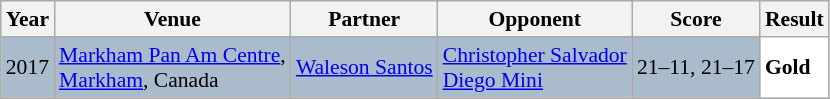<table class="sortable wikitable" style="font-size: 90%;">
<tr>
<th>Year</th>
<th>Venue</th>
<th>Partner</th>
<th>Opponent</th>
<th>Score</th>
<th>Result</th>
</tr>
<tr style="background:#AABBCC">
<td align="center">2017</td>
<td align="left"><a href='#'>Markham Pan Am Centre</a>,<br><a href='#'>Markham</a>, Canada</td>
<td align="left"> <a href='#'>Waleson Santos</a></td>
<td align="left"> <a href='#'>Christopher Salvador</a><br> <a href='#'>Diego Mini</a></td>
<td align="left">21–11, 21–17</td>
<td style="text-align:left; background:white"> <strong>Gold</strong></td>
</tr>
</table>
